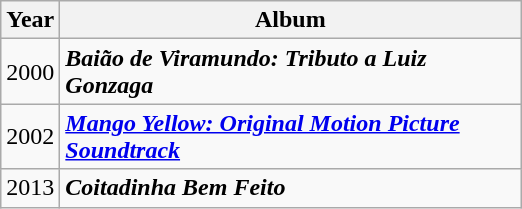<table class="wikitable">
<tr>
<th>Year</th>
<th style="width:300px;">Album</th>
</tr>
<tr>
<td>2000</td>
<td align=left><strong><em>Baião de Viramundo: Tributo a Luiz Gonzaga</em></strong></td>
</tr>
<tr>
<td>2002</td>
<td align=left><strong><em><a href='#'>Mango Yellow: Original Motion Picture Soundtrack</a></em></strong></td>
</tr>
<tr>
<td>2013</td>
<td align=left><strong><em>Coitadinha Bem Feito</em></strong></td>
</tr>
</table>
